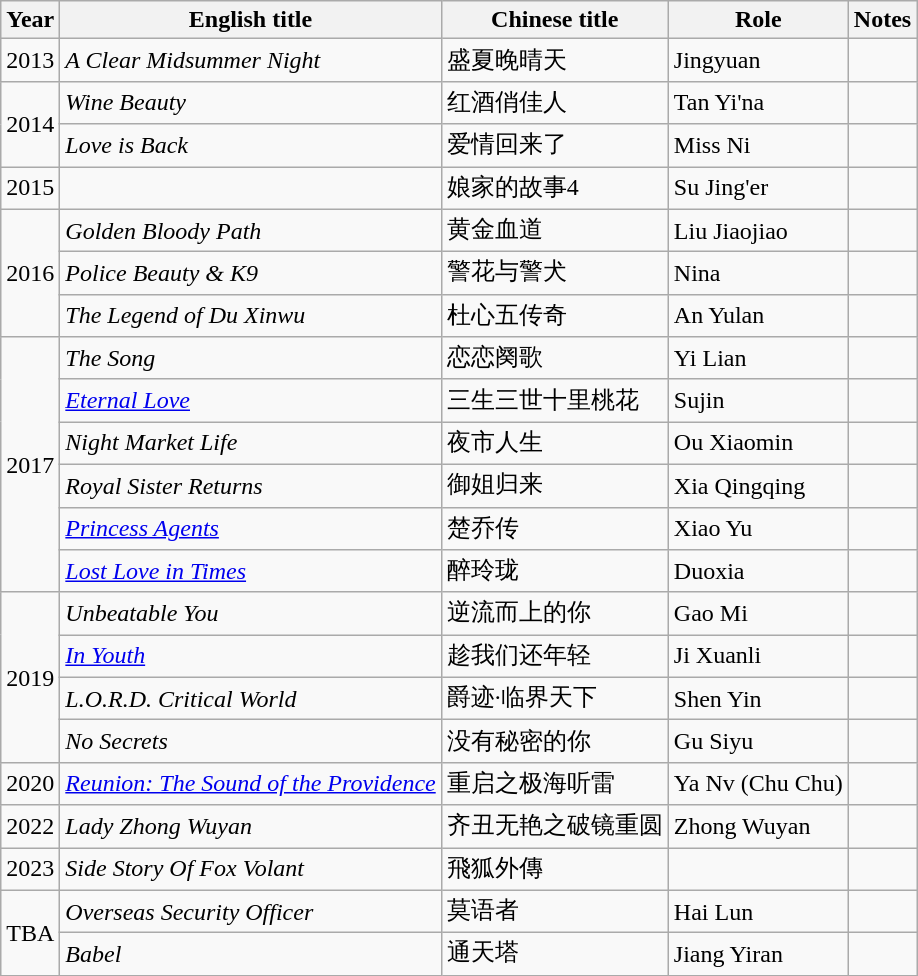<table class="wikitable">
<tr>
<th>Year</th>
<th>English title</th>
<th>Chinese title</th>
<th>Role</th>
<th>Notes</th>
</tr>
<tr>
<td>2013</td>
<td><em>A Clear Midsummer Night</em></td>
<td>盛夏晚晴天</td>
<td>Jingyuan</td>
<td></td>
</tr>
<tr>
<td rowspan=2>2014</td>
<td><em>Wine Beauty</em></td>
<td>红酒俏佳人</td>
<td>Tan Yi'na</td>
<td></td>
</tr>
<tr>
<td><em>Love is Back</em></td>
<td>爱情回来了</td>
<td>Miss Ni</td>
<td></td>
</tr>
<tr>
<td>2015</td>
<td></td>
<td>娘家的故事4</td>
<td>Su Jing'er</td>
<td></td>
</tr>
<tr>
<td rowspan=3>2016</td>
<td><em>Golden Bloody Path</em></td>
<td>黄金血道</td>
<td>Liu Jiaojiao</td>
<td></td>
</tr>
<tr>
<td><em>Police Beauty & K9</em></td>
<td>警花与警犬</td>
<td>Nina</td>
<td></td>
</tr>
<tr>
<td><em>The Legend of Du Xinwu</em></td>
<td>杜心五传奇</td>
<td>An Yulan</td>
<td></td>
</tr>
<tr>
<td rowspan=6>2017</td>
<td><em>The Song</em></td>
<td>恋恋阕歌</td>
<td>Yi Lian</td>
<td></td>
</tr>
<tr>
<td><em><a href='#'>Eternal Love</a></em></td>
<td>三生三世十里桃花</td>
<td>Sujin</td>
<td></td>
</tr>
<tr>
<td><em>Night Market Life</em></td>
<td>夜市人生</td>
<td>Ou Xiaomin</td>
<td></td>
</tr>
<tr>
<td><em>Royal Sister Returns</em></td>
<td>御姐归来</td>
<td>Xia Qingqing</td>
<td></td>
</tr>
<tr>
<td><em><a href='#'>Princess Agents</a></em></td>
<td>楚乔传</td>
<td>Xiao Yu</td>
<td></td>
</tr>
<tr>
<td><em><a href='#'>Lost Love in Times</a></em></td>
<td>醉玲珑</td>
<td>Duoxia</td>
<td></td>
</tr>
<tr>
<td rowspan=4>2019</td>
<td><em>Unbeatable You</em></td>
<td>逆流而上的你</td>
<td>Gao Mi</td>
<td></td>
</tr>
<tr>
<td><em><a href='#'>In Youth</a></em></td>
<td>趁我们还年轻</td>
<td>Ji Xuanli</td>
<td></td>
</tr>
<tr>
<td><em>L.O.R.D. Critical World</em></td>
<td>爵迹·临界天下</td>
<td>Shen Yin</td>
<td></td>
</tr>
<tr>
<td><em>No Secrets</em></td>
<td>没有秘密的你</td>
<td>Gu Siyu</td>
<td></td>
</tr>
<tr>
<td>2020</td>
<td><em><a href='#'>Reunion: The Sound of the Providence</a></em></td>
<td>重启之极海听雷</td>
<td>Ya Nv (Chu Chu)</td>
<td></td>
</tr>
<tr>
<td>2022</td>
<td><em>Lady Zhong Wuyan</em></td>
<td>齐丑无艳之破镜重圆</td>
<td>Zhong Wuyan</td>
<td></td>
</tr>
<tr>
<td>2023</td>
<td><em>Side Story Of Fox Volant</em></td>
<td>飛狐外傳</td>
<td></td>
<td></td>
</tr>
<tr>
<td rowspan=2>TBA</td>
<td><em>Overseas Security Officer</em></td>
<td>莫语者</td>
<td>Hai Lun</td>
<td></td>
</tr>
<tr>
<td><em>Babel</em></td>
<td>通天塔</td>
<td>Jiang Yiran</td>
<td></td>
</tr>
</table>
